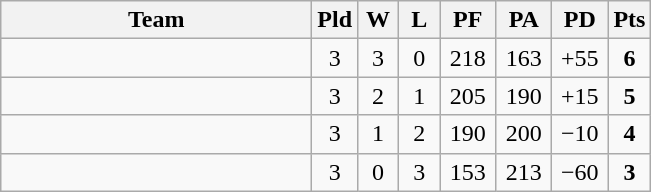<table class="wikitable" style="text-align:center;">
<tr>
<th width=200>Team</th>
<th width=20>Pld</th>
<th width=20>W</th>
<th width=20>L</th>
<th width=30>PF</th>
<th width=30>PA</th>
<th width=30>PD</th>
<th width=20>Pts</th>
</tr>
<tr>
<td align=left></td>
<td>3</td>
<td>3</td>
<td>0</td>
<td>218</td>
<td>163</td>
<td>+55</td>
<td><strong>6</strong></td>
</tr>
<tr>
<td align=left></td>
<td>3</td>
<td>2</td>
<td>1</td>
<td>205</td>
<td>190</td>
<td>+15</td>
<td><strong>5</strong></td>
</tr>
<tr>
<td align=left></td>
<td>3</td>
<td>1</td>
<td>2</td>
<td>190</td>
<td>200</td>
<td>−10</td>
<td><strong>4</strong></td>
</tr>
<tr>
<td align=left></td>
<td>3</td>
<td>0</td>
<td>3</td>
<td>153</td>
<td>213</td>
<td>−60</td>
<td><strong>3</strong></td>
</tr>
</table>
